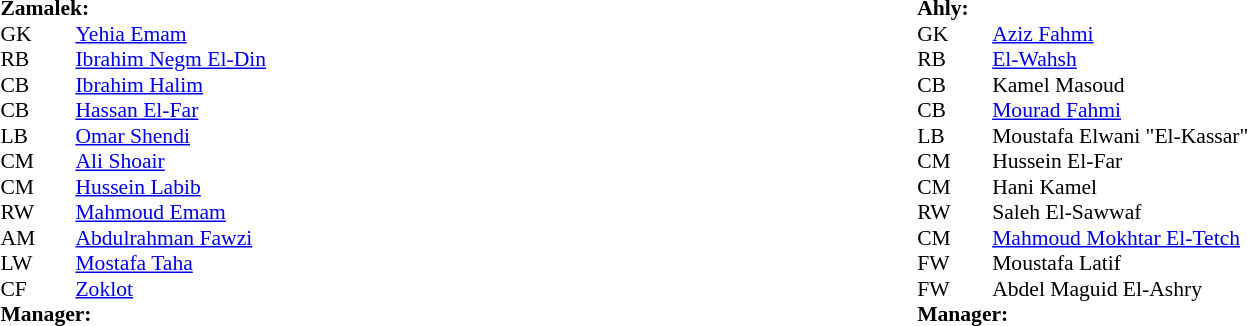<table width="100%">
<tr>
<td valign="top" width="50%"><br><table style="font-size: 90%" cellspacing="0" cellpadding="0" align=center>
<tr>
<td colspan=4><strong>Zamalek:</strong></td>
</tr>
<tr>
<th width="25"></th>
<th width="25"></th>
</tr>
<tr>
<td>GK</td>
<td><strong></strong></td>
<td> <a href='#'>Yehia Emam</a></td>
</tr>
<tr>
<td>RB</td>
<td><strong></strong></td>
<td> <a href='#'>Ibrahim Negm El-Din</a></td>
</tr>
<tr>
<td>CB</td>
<td><strong></strong></td>
<td> <a href='#'>Ibrahim Halim</a></td>
</tr>
<tr>
<td>CB</td>
<td><strong></strong></td>
<td> <a href='#'>Hassan El-Far</a></td>
</tr>
<tr>
<td>LB</td>
<td><strong></strong></td>
<td> <a href='#'>Omar Shendi</a></td>
</tr>
<tr>
<td>CM</td>
<td><strong></strong></td>
<td> <a href='#'>Ali Shoair</a></td>
</tr>
<tr>
<td>CM</td>
<td><strong></strong></td>
<td> <a href='#'>Hussein Labib</a></td>
</tr>
<tr>
<td>RW</td>
<td><strong></strong></td>
<td> <a href='#'>Mahmoud Emam</a></td>
</tr>
<tr>
<td>AM</td>
<td><strong></strong></td>
<td> <a href='#'>Abdulrahman Fawzi</a></td>
</tr>
<tr>
<td>LW</td>
<td><strong></strong></td>
<td> <a href='#'>Mostafa Taha</a></td>
</tr>
<tr>
<td>CF</td>
<td><strong></strong></td>
<td> <a href='#'>Zoklot</a></td>
</tr>
<tr>
<td colspan=3><strong>Manager:</strong></td>
</tr>
<tr>
<td colspan=3></td>
</tr>
</table>
</td>
<td valign="top"></td>
<td valign="top" width="50%"><br><table style="font-size: 90%" cellspacing="0" cellpadding="0" align="center">
<tr>
<td colspan=4><strong>Ahly:</strong></td>
</tr>
<tr>
<th width=25></th>
<th width=25></th>
</tr>
<tr>
<td>GK</td>
<td><strong></strong></td>
<td> <a href='#'>Aziz Fahmi</a></td>
</tr>
<tr>
<td>RB</td>
<td><strong></strong></td>
<td> <a href='#'>El-Wahsh</a></td>
</tr>
<tr>
<td>CB</td>
<td><strong></strong></td>
<td> Kamel Masoud</td>
</tr>
<tr>
<td>CB</td>
<td><strong></strong></td>
<td> <a href='#'>Mourad Fahmi</a></td>
</tr>
<tr>
<td>LB</td>
<td><strong></strong></td>
<td> Moustafa Elwani "El-Kassar"</td>
</tr>
<tr>
<td>CM</td>
<td><strong></strong></td>
<td> Hussein El-Far</td>
</tr>
<tr>
<td>CM</td>
<td><strong></strong></td>
<td> Hani Kamel</td>
</tr>
<tr>
<td>RW</td>
<td><strong></strong></td>
<td> Saleh El-Sawwaf</td>
</tr>
<tr>
<td>CM</td>
<td><strong></strong></td>
<td> <a href='#'>Mahmoud Mokhtar El-Tetch</a></td>
</tr>
<tr>
<td>FW</td>
<td><strong></strong></td>
<td> Moustafa Latif</td>
</tr>
<tr>
<td>FW</td>
<td><strong></strong></td>
<td> Abdel Maguid El-Ashry</td>
</tr>
<tr>
<td colspan=3><strong>Manager:</strong></td>
</tr>
<tr>
<td colspan=3></td>
</tr>
</table>
</td>
</tr>
</table>
